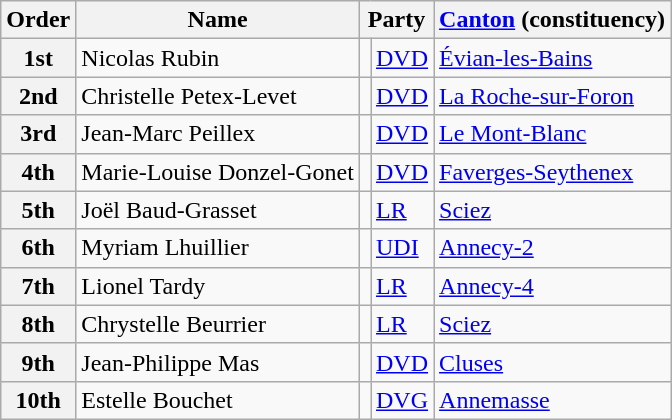<table class="wikitable">
<tr>
<th>Order</th>
<th>Name</th>
<th colspan="2">Party</th>
<th><a href='#'>Canton</a> (constituency)</th>
</tr>
<tr>
<th>1st</th>
<td>Nicolas Rubin</td>
<td></td>
<td><a href='#'>DVD</a></td>
<td><a href='#'>Évian-les-Bains</a></td>
</tr>
<tr>
<th>2nd</th>
<td><abbr>Christelle</abbr> Petex-Levet</td>
<td></td>
<td><a href='#'>DVD</a></td>
<td><a href='#'>La Roche-sur-Foron</a></td>
</tr>
<tr>
<th>3rd</th>
<td>Jean-Marc Peillex</td>
<td></td>
<td><a href='#'>DVD</a></td>
<td><a href='#'>Le Mont-Blanc</a></td>
</tr>
<tr>
<th>4th</th>
<td>Marie-Louise Donzel-Gonet</td>
<td></td>
<td><a href='#'>DVD</a></td>
<td><a href='#'>Faverges-Seythenex</a></td>
</tr>
<tr>
<th>5th</th>
<td>Joël Baud-Grasset</td>
<td></td>
<td><a href='#'>LR</a></td>
<td><a href='#'>Sciez</a></td>
</tr>
<tr>
<th>6th</th>
<td>Myriam Lhuillier</td>
<td></td>
<td><a href='#'>UDI</a></td>
<td><a href='#'>Annecy-2</a></td>
</tr>
<tr>
<th>7th</th>
<td><abbr>Lionel</abbr> Tardy</td>
<td></td>
<td><a href='#'>LR</a></td>
<td><a href='#'>Annecy-4</a></td>
</tr>
<tr>
<th>8th</th>
<td>Chrystelle Beurrier</td>
<td></td>
<td><a href='#'>LR</a></td>
<td><a href='#'>Sciez</a></td>
</tr>
<tr>
<th>9th</th>
<td>Jean-Philippe Mas</td>
<td></td>
<td><a href='#'>DVD</a></td>
<td><a href='#'>Cluses</a></td>
</tr>
<tr>
<th>10th</th>
<td>Estelle Bouchet</td>
<td></td>
<td><a href='#'>DVG</a></td>
<td><a href='#'>Annemasse</a></td>
</tr>
</table>
